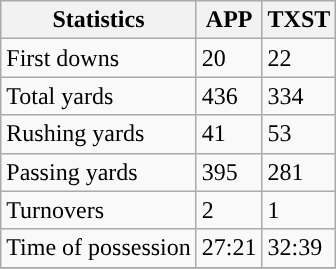<table class="wikitable" style="float: left;">
<tr>
<th>Statistics</th>
<th>APP</th>
<th>TXST</th>
</tr>
<tr>
<td>First downs</td>
<td>20</td>
<td>22</td>
</tr>
<tr>
<td>Total yards</td>
<td>436</td>
<td>334</td>
</tr>
<tr>
<td>Rushing yards</td>
<td>41</td>
<td>53</td>
</tr>
<tr>
<td>Passing yards</td>
<td>395</td>
<td>281</td>
</tr>
<tr>
<td>Turnovers</td>
<td>2</td>
<td>1</td>
</tr>
<tr>
<td>Time of possession</td>
<td>27:21</td>
<td>32:39</td>
</tr>
<tr>
</tr>
</table>
